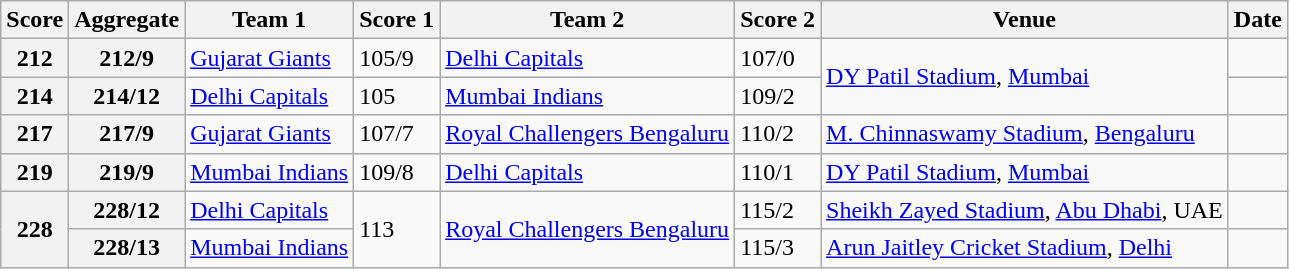<table class="wikitable">
<tr>
<th>Score</th>
<th>Aggregate</th>
<th>Team 1</th>
<th>Score 1</th>
<th>Team 2</th>
<th>Score 2</th>
<th>Venue</th>
<th>Date</th>
</tr>
<tr>
<th>212</th>
<th>212/9</th>
<td><a href='#'>Gujarat Giants</a></td>
<td>105/9</td>
<td><a href='#'>Delhi Capitals</a></td>
<td>107/0</td>
<td rowspan="2"><a href='#'>DY Patil Stadium</a>, <a href='#'>Mumbai</a></td>
<td></td>
</tr>
<tr>
<th>214</th>
<th>214/12</th>
<td><a href='#'>Delhi Capitals</a></td>
<td>105</td>
<td><a href='#'>Mumbai Indians</a></td>
<td>109/2</td>
<td></td>
</tr>
<tr>
<th>217</th>
<th>217/9</th>
<td><a href='#'>Gujarat Giants</a></td>
<td>107/7</td>
<td><a href='#'>Royal Challengers Bengaluru</a></td>
<td>110/2</td>
<td><a href='#'>M. Chinnaswamy Stadium</a>, <a href='#'>Bengaluru</a></td>
<td></td>
</tr>
<tr>
<th>219</th>
<th>219/9</th>
<td><a href='#'>Mumbai Indians</a></td>
<td>109/8</td>
<td><a href='#'>Delhi Capitals</a></td>
<td>110/1</td>
<td><a href='#'>DY Patil Stadium</a>, <a href='#'>Mumbai</a></td>
<td></td>
</tr>
<tr>
<th rowspan="2">228</th>
<th>228/12</th>
<td><a href='#'>Delhi Capitals</a></td>
<td rowspan="2">113</td>
<td rowspan="2"><a href='#'>Royal Challengers Bengaluru</a></td>
<td>115/2</td>
<td><a href='#'>Sheikh Zayed Stadium</a>, <a href='#'>Abu Dhabi</a>, UAE</td>
<td></td>
</tr>
<tr>
<th>228/13</th>
<td><a href='#'>Mumbai Indians</a></td>
<td>115/3</td>
<td><a href='#'>Arun Jaitley Cricket Stadium</a>, <a href='#'>Delhi</a></td>
<td></td>
</tr>
</table>
